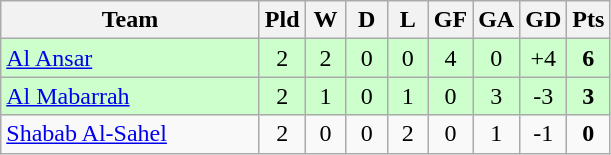<table class="wikitable" style="text-align: center;">
<tr>
<th width=165>Team</th>
<th width=20>Pld</th>
<th width=20>W</th>
<th width=20>D</th>
<th width=20>L</th>
<th width=20>GF</th>
<th width=20>GA</th>
<th width=20>GD</th>
<th width=20>Pts</th>
</tr>
<tr bgcolor = ccffcc>
<td style="text-align:left;"> <a href='#'>Al Ansar</a></td>
<td>2</td>
<td>2</td>
<td>0</td>
<td>0</td>
<td>4</td>
<td>0</td>
<td>+4</td>
<td><strong>6</strong></td>
</tr>
<tr bgcolor = ccffcc>
<td style="text-align:left;"> <a href='#'>Al Mabarrah</a></td>
<td>2</td>
<td>1</td>
<td>0</td>
<td>1</td>
<td>0</td>
<td>3</td>
<td>-3</td>
<td><strong>3</strong></td>
</tr>
<tr>
<td style="text-align:left;"> <a href='#'>Shabab Al-Sahel</a></td>
<td>2</td>
<td>0</td>
<td>0</td>
<td>2</td>
<td>0</td>
<td>1</td>
<td>-1</td>
<td><strong>0</strong></td>
</tr>
</table>
